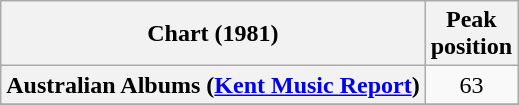<table class="wikitable plainrowheaders sortable" style="text-align:center;">
<tr>
<th>Chart (1981)</th>
<th>Peak<br>position</th>
</tr>
<tr>
<th scope="row">Australian Albums (<a href='#'>Kent Music Report</a>)</th>
<td style="text-align:center;">63</td>
</tr>
<tr>
</tr>
<tr>
</tr>
</table>
